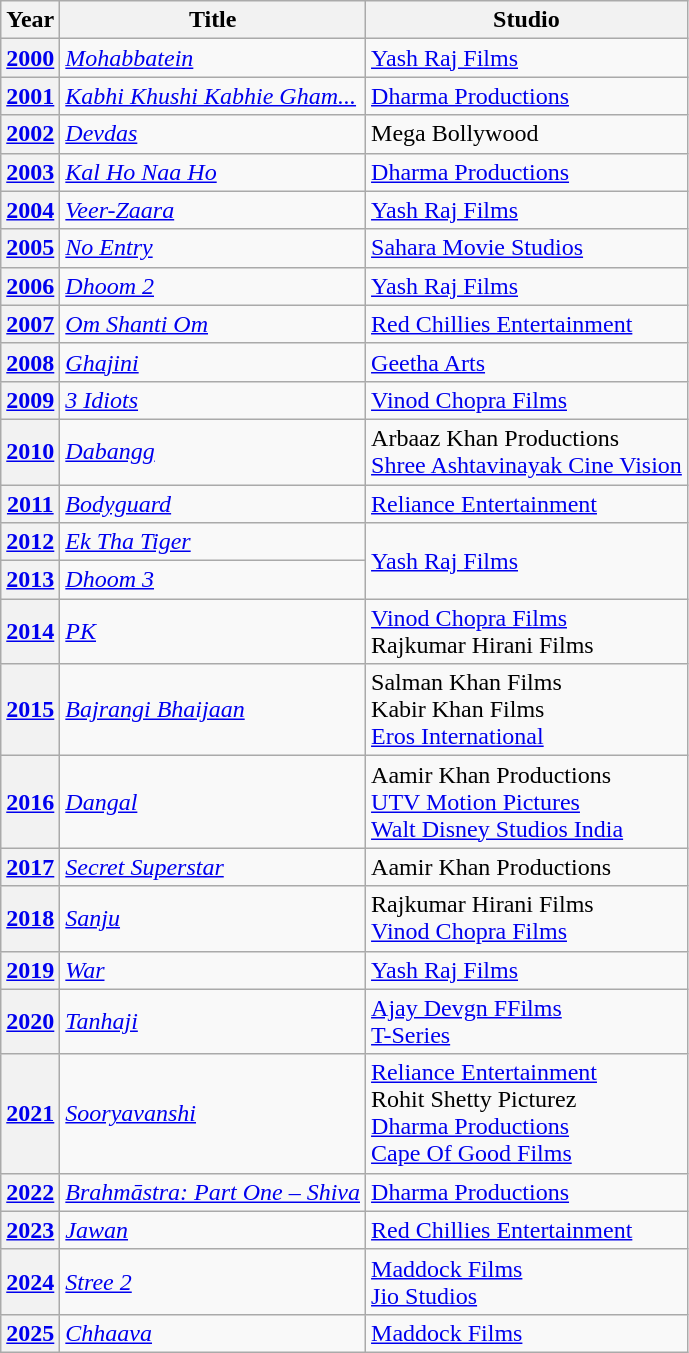<table class="wikitable sortable plainrowheaders">
<tr>
<th scope="col">Year</th>
<th scope="col">Title</th>
<th scope="col">Studio</th>
</tr>
<tr>
<th scope="row"><a href='#'>2000</a></th>
<td><em><a href='#'>Mohabbatein</a></em></td>
<td><a href='#'>Yash Raj Films</a></td>
</tr>
<tr>
<th scope="row"><a href='#'>2001</a></th>
<td><em><a href='#'>Kabhi Khushi Kabhie Gham...</a></em></td>
<td><a href='#'>Dharma Productions</a></td>
</tr>
<tr>
<th scope="row"><a href='#'>2002</a></th>
<td><em><a href='#'>Devdas</a></em></td>
<td>Mega Bollywood</td>
</tr>
<tr>
<th scope="row"><a href='#'>2003</a></th>
<td><em><a href='#'>Kal Ho Naa Ho</a></em></td>
<td><a href='#'>Dharma Productions</a></td>
</tr>
<tr>
<th scope="row"><a href='#'>2004</a></th>
<td><em><a href='#'>Veer-Zaara</a></em></td>
<td><a href='#'>Yash Raj Films</a></td>
</tr>
<tr>
<th scope="row"><a href='#'>2005</a></th>
<td><em><a href='#'>No Entry</a></em></td>
<td><a href='#'>Sahara Movie Studios</a></td>
</tr>
<tr>
<th scope="row"><a href='#'>2006</a></th>
<td><em><a href='#'>Dhoom 2</a></em></td>
<td><a href='#'>Yash Raj Films</a></td>
</tr>
<tr>
<th scope="row"><a href='#'>2007</a></th>
<td><em><a href='#'>Om Shanti Om</a></em></td>
<td><a href='#'>Red Chillies Entertainment</a></td>
</tr>
<tr>
<th scope="row"><a href='#'>2008</a></th>
<td><em><a href='#'>Ghajini</a></em></td>
<td><a href='#'>Geetha Arts</a></td>
</tr>
<tr>
<th scope="row"><a href='#'>2009</a></th>
<td><em><a href='#'>3 Idiots</a></em></td>
<td><a href='#'>Vinod Chopra Films</a></td>
</tr>
<tr>
<th scope="row"><a href='#'>2010</a></th>
<td><em><a href='#'>Dabangg</a></em></td>
<td>Arbaaz Khan Productions<br><a href='#'>Shree Ashtavinayak Cine Vision</a></td>
</tr>
<tr>
<th scope="row"><a href='#'>2011</a></th>
<td><em><a href='#'>Bodyguard</a></em></td>
<td><a href='#'>Reliance Entertainment</a></td>
</tr>
<tr>
<th scope="row"><a href='#'>2012</a></th>
<td><em><a href='#'>Ek Tha Tiger</a></em></td>
<td rowspan=2><a href='#'>Yash Raj Films</a></td>
</tr>
<tr>
<th scope="row"><a href='#'>2013</a></th>
<td><em><a href='#'>Dhoom 3</a></em></td>
</tr>
<tr>
<th scope="row"><a href='#'>2014</a></th>
<td><em><a href='#'>PK</a></em></td>
<td><a href='#'>Vinod Chopra Films</a><br>Rajkumar Hirani Films</td>
</tr>
<tr>
<th scope="row"><a href='#'>2015</a></th>
<td><em><a href='#'>Bajrangi Bhaijaan</a></em></td>
<td>Salman Khan Films<br>Kabir Khan Films<br><a href='#'>Eros International</a></td>
</tr>
<tr>
<th scope="row"><a href='#'>2016</a></th>
<td><em><a href='#'>Dangal</a></em></td>
<td>Aamir Khan Productions<br><a href='#'>UTV Motion Pictures</a><br><a href='#'>Walt Disney Studios India</a></td>
</tr>
<tr>
<th scope="row"><a href='#'>2017</a></th>
<td><em><a href='#'>Secret Superstar</a></em></td>
<td>Aamir Khan Productions</td>
</tr>
<tr>
<th scope="row"><a href='#'>2018</a></th>
<td><em><a href='#'>Sanju</a></em></td>
<td>Rajkumar Hirani Films<br><a href='#'>Vinod Chopra Films</a></td>
</tr>
<tr>
<th scope="row"><a href='#'>2019</a></th>
<td><em><a href='#'>War</a></em></td>
<td><a href='#'>Yash Raj Films</a></td>
</tr>
<tr>
<th scope="row"><a href='#'>2020</a></th>
<td><em><a href='#'>Tanhaji</a></em></td>
<td><a href='#'>Ajay Devgn FFilms</a><br><a href='#'>T-Series</a></td>
</tr>
<tr>
<th scope="row"><a href='#'>2021</a></th>
<td><em><a href='#'>Sooryavanshi</a></em></td>
<td><a href='#'>Reliance Entertainment</a><br>Rohit Shetty Picturez<br><a href='#'>Dharma Productions</a><br><a href='#'>Cape Of Good Films</a></td>
</tr>
<tr>
<th scope="row"><a href='#'>2022</a></th>
<td><em><a href='#'>Brahmāstra: Part One – Shiva</a></em></td>
<td><a href='#'>Dharma Productions</a></td>
</tr>
<tr>
<th scope="row"><a href='#'>2023</a></th>
<td><em><a href='#'>Jawan</a></em></td>
<td><a href='#'>Red Chillies Entertainment</a></td>
</tr>
<tr>
<th scope="row"><a href='#'>2024</a></th>
<td><em><a href='#'>Stree 2</a></em></td>
<td><a href='#'>Maddock Films</a><br><a href='#'>Jio Studios</a></td>
</tr>
<tr>
<th scope="row"><a href='#'>2025</a></th>
<td><em><a href='#'>Chhaava</a></em></td>
<td><a href='#'>Maddock Films</a></td>
</tr>
</table>
